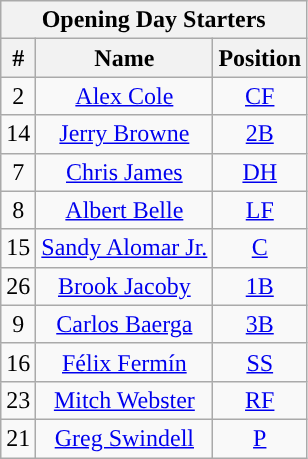<table class="wikitable" style="text-align:center">
<tr>
<th colspan="3">Opening Day Starters</th>
</tr>
<tr>
<th>#</th>
<th>Name</th>
<th>Position</th>
</tr>
<tr>
<td>2</td>
<td><a href='#'>Alex Cole</a></td>
<td><a href='#'>CF</a></td>
</tr>
<tr>
<td>14</td>
<td><a href='#'>Jerry Browne</a></td>
<td><a href='#'>2B</a></td>
</tr>
<tr>
<td>7</td>
<td><a href='#'>Chris James</a></td>
<td><a href='#'>DH</a></td>
</tr>
<tr>
<td>8</td>
<td><a href='#'>Albert Belle</a></td>
<td><a href='#'>LF</a></td>
</tr>
<tr>
<td>15</td>
<td><a href='#'>Sandy Alomar Jr.</a></td>
<td><a href='#'>C</a></td>
</tr>
<tr>
<td>26</td>
<td><a href='#'>Brook Jacoby</a></td>
<td><a href='#'>1B</a></td>
</tr>
<tr>
<td>9</td>
<td><a href='#'>Carlos Baerga</a></td>
<td><a href='#'>3B</a></td>
</tr>
<tr>
<td>16</td>
<td><a href='#'>Félix Fermín</a></td>
<td><a href='#'>SS</a></td>
</tr>
<tr>
<td>23</td>
<td><a href='#'>Mitch Webster</a></td>
<td><a href='#'>RF</a></td>
</tr>
<tr>
<td>21</td>
<td><a href='#'>Greg Swindell</a></td>
<td><a href='#'>P</a></td>
</tr>
</table>
